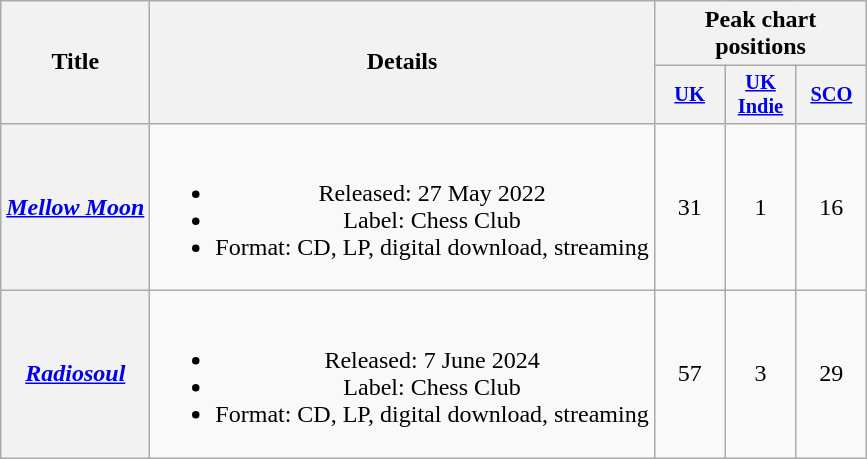<table class="wikitable plainrowheaders" style="text-align:center;">
<tr>
<th scope="col" rowspan="2">Title</th>
<th scope="col" rowspan="2">Details</th>
<th scope="col" colspan="3">Peak chart positions</th>
</tr>
<tr>
<th scope="col" style="width:3em;font-size:85%;"><a href='#'>UK</a><br></th>
<th scope="col" style="width:3em;font-size:85%;"><a href='#'>UK<br>Indie</a><br></th>
<th scope="col" style="width:3em;font-size:85%;"><a href='#'>SCO</a><br></th>
</tr>
<tr>
<th scope="row"><em><a href='#'>Mellow Moon</a></em></th>
<td><br><ul><li>Released: 27 May 2022</li><li>Label: Chess Club</li><li>Format: CD, LP, digital download, streaming</li></ul></td>
<td>31</td>
<td>1</td>
<td>16</td>
</tr>
<tr>
<th scope="row"><em><a href='#'>Radiosoul</a></em></th>
<td><br><ul><li>Released: 7 June 2024</li><li>Label: Chess Club</li><li>Format: CD, LP, digital download, streaming</li></ul></td>
<td>57</td>
<td>3</td>
<td>29</td>
</tr>
</table>
